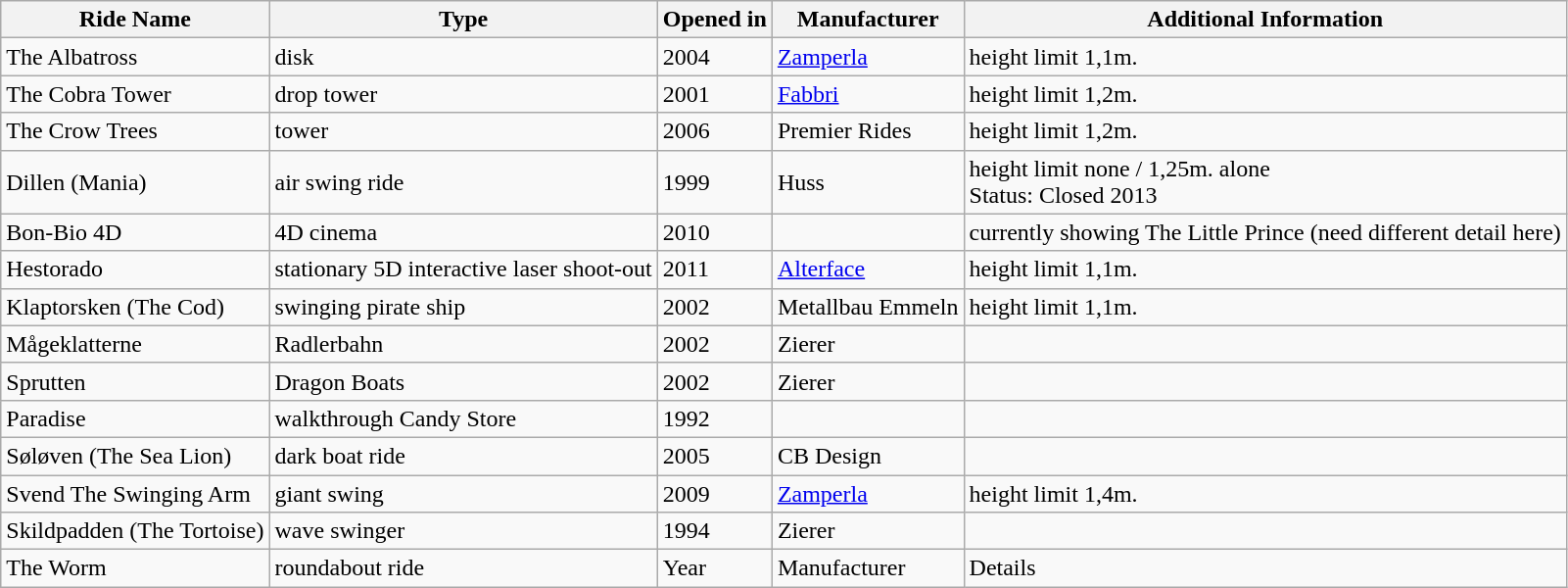<table class="wikitable">
<tr>
<th>Ride Name</th>
<th>Type</th>
<th>Opened in</th>
<th>Manufacturer</th>
<th>Additional Information</th>
</tr>
<tr>
<td>The Albatross</td>
<td>disk</td>
<td>2004</td>
<td><a href='#'>Zamperla</a></td>
<td>height limit 1,1m.</td>
</tr>
<tr>
<td>The Cobra Tower</td>
<td>drop tower</td>
<td>2001</td>
<td><a href='#'>Fabbri</a></td>
<td>height limit 1,2m.</td>
</tr>
<tr>
<td>The Crow Trees</td>
<td>tower</td>
<td>2006</td>
<td>Premier Rides</td>
<td>height limit 1,2m.</td>
</tr>
<tr>
<td>Dillen (Mania)</td>
<td>air swing ride</td>
<td>1999</td>
<td>Huss</td>
<td>height limit none / 1,25m. alone<br>Status: Closed 2013</td>
</tr>
<tr>
<td>Bon-Bio 4D</td>
<td>4D cinema</td>
<td>2010</td>
<td></td>
<td>currently showing The Little Prince (need different detail here)</td>
</tr>
<tr>
<td>Hestorado</td>
<td>stationary 5D interactive laser shoot-out</td>
<td>2011</td>
<td><a href='#'>Alterface</a></td>
<td>height limit 1,1m.</td>
</tr>
<tr>
<td>Klaptorsken (The Cod)</td>
<td>swinging pirate ship</td>
<td>2002</td>
<td>Metallbau Emmeln</td>
<td>height limit 1,1m.</td>
</tr>
<tr>
<td>Mågeklatterne</td>
<td>Radlerbahn</td>
<td>2002</td>
<td>Zierer</td>
<td></td>
</tr>
<tr>
<td>Sprutten</td>
<td>Dragon Boats</td>
<td>2002</td>
<td>Zierer</td>
<td></td>
</tr>
<tr>
<td>Paradise</td>
<td>walkthrough Candy Store</td>
<td>1992</td>
<td></td>
<td></td>
</tr>
<tr>
<td>Søløven (The Sea Lion)</td>
<td>dark boat ride</td>
<td>2005</td>
<td>CB Design</td>
<td></td>
</tr>
<tr>
<td>Svend The Swinging Arm</td>
<td>giant swing</td>
<td>2009</td>
<td><a href='#'>Zamperla</a></td>
<td>height limit 1,4m.</td>
</tr>
<tr>
<td>Skildpadden (The Tortoise)</td>
<td>wave swinger</td>
<td>1994</td>
<td>Zierer</td>
<td></td>
</tr>
<tr>
<td>The Worm</td>
<td>roundabout ride</td>
<td>Year</td>
<td>Manufacturer</td>
<td>Details</td>
</tr>
</table>
